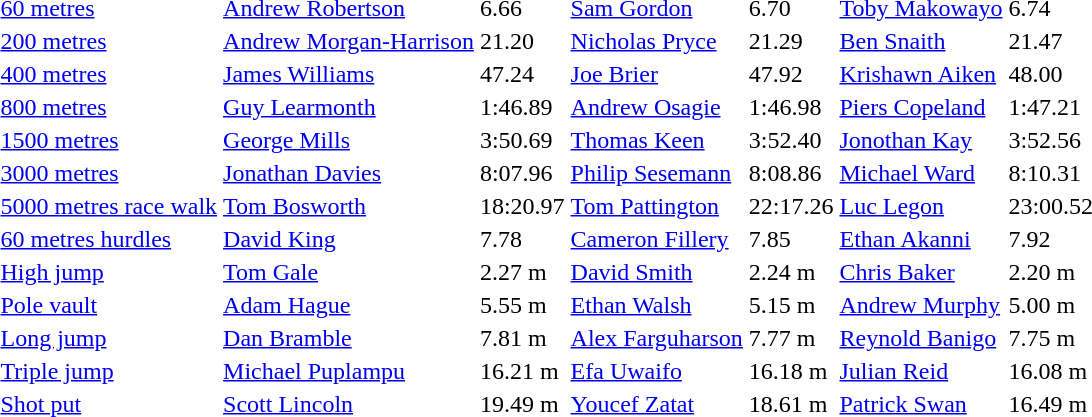<table>
<tr>
<td><a href='#'>60 metres</a></td>
<td><a href='#'>Andrew Robertson</a></td>
<td>6.66</td>
<td><a href='#'> Sam Gordon</a></td>
<td>6.70</td>
<td><a href='#'>Toby Makowayo</a></td>
<td>6.74</td>
</tr>
<tr>
<td><a href='#'>200 metres</a></td>
<td><a href='#'>Andrew Morgan-Harrison</a></td>
<td>21.20</td>
<td><a href='#'>Nicholas Pryce</a></td>
<td>21.29</td>
<td><a href='#'>Ben Snaith</a></td>
<td>21.47</td>
</tr>
<tr>
<td><a href='#'>400 metres</a></td>
<td><a href='#'>James Williams</a></td>
<td>47.24</td>
<td><a href='#'>Joe Brier</a></td>
<td>47.92</td>
<td><a href='#'>Krishawn Aiken</a></td>
<td>48.00</td>
</tr>
<tr>
<td><a href='#'>800 metres</a></td>
<td><a href='#'>Guy Learmonth</a></td>
<td>1:46.89</td>
<td><a href='#'>Andrew Osagie</a></td>
<td>1:46.98</td>
<td><a href='#'>Piers Copeland</a></td>
<td>1:47.21</td>
</tr>
<tr>
<td><a href='#'>1500 metres</a></td>
<td><a href='#'>George Mills</a></td>
<td>3:50.69</td>
<td><a href='#'>Thomas Keen</a></td>
<td>3:52.40</td>
<td><a href='#'>Jonothan Kay</a></td>
<td>3:52.56</td>
</tr>
<tr>
<td><a href='#'>3000 metres</a></td>
<td><a href='#'>Jonathan Davies</a></td>
<td>8:07.96</td>
<td><a href='#'>Philip Sesemann</a></td>
<td>8:08.86</td>
<td><a href='#'>Michael Ward</a></td>
<td>8:10.31</td>
</tr>
<tr>
<td><a href='#'>5000 metres race walk</a></td>
<td><a href='#'>Tom Bosworth</a></td>
<td>18:20.97 </td>
<td><a href='#'>Tom Pattington</a></td>
<td>22:17.26</td>
<td><a href='#'>Luc Legon</a></td>
<td>23:00.52</td>
</tr>
<tr>
<td><a href='#'>60 metres hurdles</a></td>
<td><a href='#'>David King</a></td>
<td>7.78</td>
<td><a href='#'>Cameron Fillery</a></td>
<td>7.85</td>
<td><a href='#'>Ethan Akanni</a></td>
<td>7.92</td>
</tr>
<tr>
<td><a href='#'>High jump</a></td>
<td><a href='#'>Tom Gale</a></td>
<td>2.27 m</td>
<td><a href='#'>David Smith</a></td>
<td>2.24 m</td>
<td><a href='#'>Chris Baker</a></td>
<td>2.20 m</td>
</tr>
<tr>
<td><a href='#'>Pole vault</a></td>
<td><a href='#'>Adam Hague</a></td>
<td>5.55 m</td>
<td><a href='#'>Ethan Walsh</a></td>
<td>5.15 m</td>
<td><a href='#'>Andrew Murphy</a></td>
<td>5.00 m</td>
</tr>
<tr>
<td><a href='#'>Long jump</a></td>
<td><a href='#'>Dan Bramble</a></td>
<td>7.81 m</td>
<td><a href='#'>Alex Farguharson</a></td>
<td>7.77 m</td>
<td><a href='#'>Reynold Banigo</a></td>
<td>7.75 m</td>
</tr>
<tr>
<td><a href='#'>Triple jump</a></td>
<td><a href='#'>Michael Puplampu</a></td>
<td>16.21 m</td>
<td><a href='#'>Efa Uwaifo</a></td>
<td>16.18 m</td>
<td><a href='#'>Julian Reid</a></td>
<td>16.08 m</td>
</tr>
<tr>
<td><a href='#'>Shot put</a></td>
<td><a href='#'>Scott Lincoln</a></td>
<td>19.49 m</td>
<td><a href='#'>Youcef Zatat</a></td>
<td>18.61 m</td>
<td><a href='#'>Patrick Swan</a></td>
<td>16.49 m</td>
</tr>
</table>
